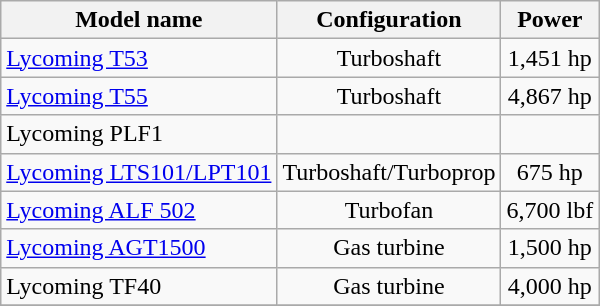<table class="wikitable sortable">
<tr>
<th>Model name</th>
<th>Configuration</th>
<th>Power</th>
</tr>
<tr>
<td align=left><a href='#'>Lycoming T53</a></td>
<td align=center>Turboshaft</td>
<td align=center>1,451 hp</td>
</tr>
<tr>
<td align=left><a href='#'>Lycoming T55</a></td>
<td align=center>Turboshaft</td>
<td align=center>4,867 hp</td>
</tr>
<tr>
<td align=left>Lycoming PLF1</td>
<td align=center></td>
<td align=center></td>
</tr>
<tr>
<td align=left><a href='#'>Lycoming LTS101/LPT101</a></td>
<td align=center>Turboshaft/Turboprop</td>
<td align=center>675 hp</td>
</tr>
<tr>
<td align=left><a href='#'>Lycoming ALF 502</a></td>
<td align=center>Turbofan</td>
<td align=center>6,700 lbf</td>
</tr>
<tr>
<td align=left><a href='#'>Lycoming AGT1500</a></td>
<td align=center>Gas turbine</td>
<td align=center>1,500 hp</td>
</tr>
<tr>
<td align=left>Lycoming TF40</td>
<td align=center>Gas turbine</td>
<td align=center>4,000 hp</td>
</tr>
<tr>
</tr>
</table>
